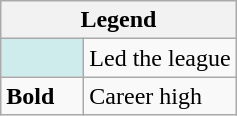<table class="wikitable mw-collapsible mw-collapsed">
<tr>
<th colspan="2">Legend</th>
</tr>
<tr>
<td style="background:#cfecec; width:3em;"></td>
<td>Led the league</td>
</tr>
<tr>
<td><strong>Bold</strong></td>
<td>Career high</td>
</tr>
</table>
